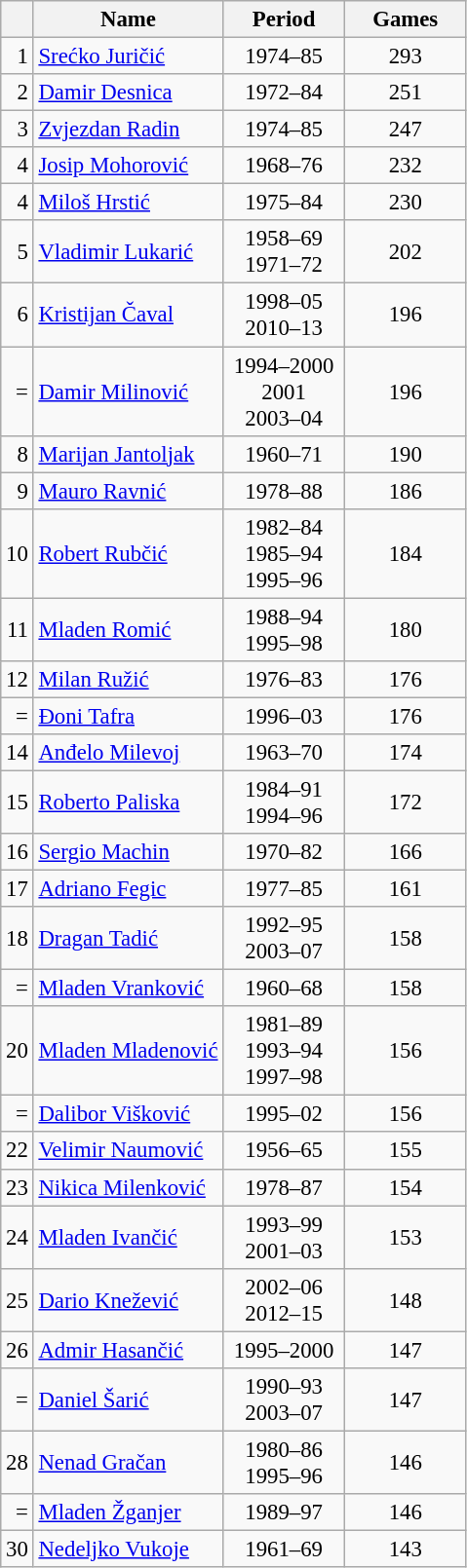<table class="wikitable" style="font-size: 95%; text-align: center">
<tr>
<th></th>
<th>Name</th>
<th style="width: 5em;">Period</th>
<th style="width: 5em;">Games</th>
</tr>
<tr>
<td style="text-align:right;">1</td>
<td style="text-align:left;"> <a href='#'>Srećko Juričić</a></td>
<td>1974–85</td>
<td>293</td>
</tr>
<tr>
<td style="text-align:right;">2</td>
<td style="text-align:left;"> <a href='#'>Damir Desnica</a></td>
<td>1972–84</td>
<td>251</td>
</tr>
<tr>
<td style="text-align:right;">3</td>
<td style="text-align:left;"> <a href='#'>Zvjezdan Radin</a></td>
<td>1974–85</td>
<td>247</td>
</tr>
<tr>
<td style="text-align:right;">4</td>
<td style="text-align:left;"> <a href='#'>Josip Mohorović</a></td>
<td>1968–76</td>
<td>232</td>
</tr>
<tr>
<td style="text-align:right;">4</td>
<td style="text-align:left;"> <a href='#'>Miloš Hrstić</a></td>
<td>1975–84</td>
<td>230</td>
</tr>
<tr>
<td style="text-align:right;">5</td>
<td style="text-align:left;"> <a href='#'>Vladimir Lukarić</a></td>
<td>1958–69<br>1971–72</td>
<td>202</td>
</tr>
<tr>
<td style="text-align:right;">6</td>
<td style="text-align:left;"> <a href='#'>Kristijan Čaval</a></td>
<td>1998–05<br>2010–13</td>
<td>196</td>
</tr>
<tr>
<td style="text-align:right;">=</td>
<td style="text-align:left;"> <a href='#'>Damir Milinović</a></td>
<td>1994–2000<br>2001<br>2003–04</td>
<td>196</td>
</tr>
<tr>
<td style="text-align:right;">8</td>
<td style="text-align:left;"> <a href='#'>Marijan Jantoljak</a></td>
<td>1960–71</td>
<td>190</td>
</tr>
<tr>
<td style="text-align:right;">9</td>
<td style="text-align:left;"> <a href='#'>Mauro Ravnić</a></td>
<td>1978–88</td>
<td>186</td>
</tr>
<tr>
<td style="text-align:right;">10</td>
<td style="text-align:left;">  <a href='#'>Robert Rubčić</a></td>
<td>1982–84<br>1985–94<br>1995–96</td>
<td>184</td>
</tr>
<tr>
<td style="text-align:right;">11</td>
<td style="text-align:left;">  <a href='#'>Mladen Romić</a></td>
<td>1988–94<br>1995–98</td>
<td>180</td>
</tr>
<tr>
<td style="text-align:right;">12</td>
<td style="text-align:left;"> <a href='#'>Milan Ružić</a></td>
<td>1976–83</td>
<td>176</td>
</tr>
<tr>
<td style="text-align:right;">=</td>
<td style="text-align:left;"> <a href='#'>Đoni Tafra</a></td>
<td>1996–03</td>
<td>176</td>
</tr>
<tr>
<td style="text-align:right;">14</td>
<td style="text-align:left;"> <a href='#'>Anđelo Milevoj</a></td>
<td>1963–70</td>
<td>174</td>
</tr>
<tr>
<td style="text-align:right;">15</td>
<td style="text-align:left;"> <a href='#'>Roberto Paliska</a></td>
<td>1984–91<br>1994–96</td>
<td>172</td>
</tr>
<tr>
<td style="text-align:right;">16</td>
<td style="text-align:left;"> <a href='#'>Sergio Machin</a></td>
<td>1970–82</td>
<td>166</td>
</tr>
<tr>
<td style="text-align:right;">17</td>
<td style="text-align:left;"> <a href='#'>Adriano Fegic</a></td>
<td>1977–85</td>
<td>161</td>
</tr>
<tr>
<td style="text-align:right;">18</td>
<td style="text-align:left;"> <a href='#'>Dragan Tadić</a></td>
<td>1992–95<br>2003–07</td>
<td>158</td>
</tr>
<tr>
<td style="text-align:right;">=</td>
<td style="text-align:left;"> <a href='#'>Mladen Vranković</a></td>
<td>1960–68</td>
<td>158</td>
</tr>
<tr>
<td style="text-align:right;">20</td>
<td style="text-align:left;">  <a href='#'>Mladen Mladenović</a></td>
<td>1981–89<br>1993–94<br>1997–98</td>
<td>156</td>
</tr>
<tr>
<td style="text-align:right;">=</td>
<td style="text-align:left;"> <a href='#'>Dalibor Višković</a></td>
<td>1995–02</td>
<td>156</td>
</tr>
<tr>
<td style="text-align:right;">22</td>
<td style="text-align:left;"> <a href='#'>Velimir Naumović</a></td>
<td>1956–65</td>
<td>155</td>
</tr>
<tr>
<td style="text-align:right;">23</td>
<td style="text-align:left;"> <a href='#'>Nikica Milenković</a></td>
<td>1978–87</td>
<td>154</td>
</tr>
<tr>
<td style="text-align:right;">24</td>
<td style="text-align:left;"> <a href='#'>Mladen Ivančić</a></td>
<td>1993–99<br>2001–03</td>
<td>153</td>
</tr>
<tr>
<td style="text-align:right;">25</td>
<td style="text-align:left;"> <a href='#'>Dario Knežević</a></td>
<td>2002–06<br>2012–15</td>
<td>148</td>
</tr>
<tr>
<td style="text-align:right;">26</td>
<td style="text-align:left;"> <a href='#'>Admir Hasančić</a></td>
<td>1995–2000</td>
<td>147</td>
</tr>
<tr>
<td style="text-align:right;">=</td>
<td style="text-align:left;">  <a href='#'>Daniel Šarić</a></td>
<td>1990–93<br>2003–07</td>
<td>147</td>
</tr>
<tr>
<td style="text-align:right;">28</td>
<td style="text-align:left;">  <a href='#'>Nenad Gračan</a></td>
<td>1980–86<br>1995–96</td>
<td>146</td>
</tr>
<tr>
<td style="text-align:right;">=</td>
<td style="text-align:left;">  <a href='#'>Mladen Žganjer</a></td>
<td>1989–97</td>
<td>146</td>
</tr>
<tr>
<td style="text-align:right;">30</td>
<td style="text-align:left;"> <a href='#'>Nedeljko Vukoje</a></td>
<td>1961–69</td>
<td>143</td>
</tr>
</table>
